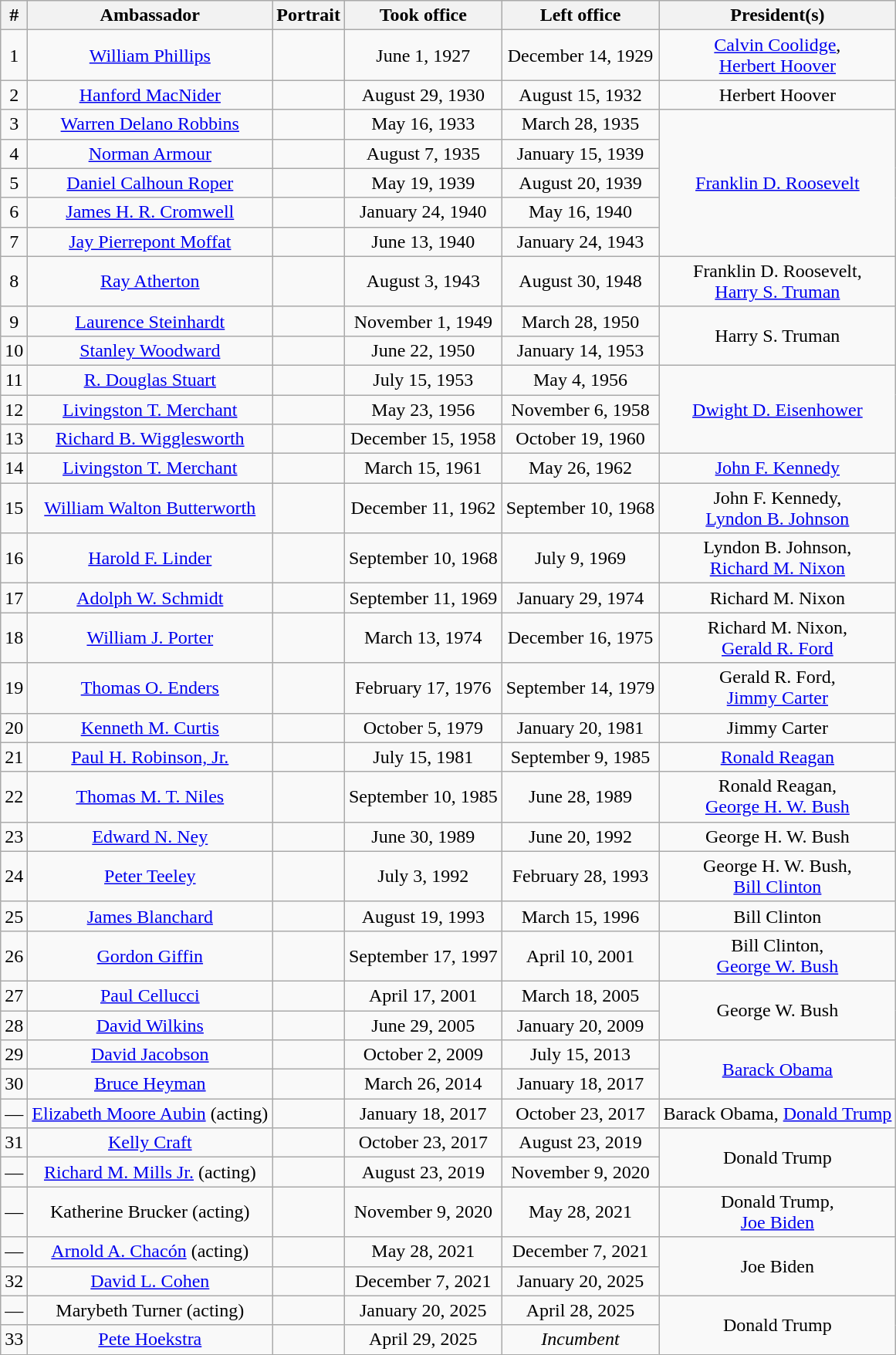<table class=wikitable style="text-align:center">
<tr>
<th>#</th>
<th>Ambassador</th>
<th>Portrait</th>
<th>Took office</th>
<th>Left office</th>
<th>President(s)</th>
</tr>
<tr>
<td>1</td>
<td><a href='#'>William Phillips</a></td>
<td></td>
<td>June 1, 1927</td>
<td>December 14, 1929</td>
<td><a href='#'>Calvin Coolidge</a>,<br><a href='#'>Herbert Hoover</a></td>
</tr>
<tr>
<td>2</td>
<td><a href='#'>Hanford MacNider</a></td>
<td></td>
<td>August 29, 1930</td>
<td>August 15, 1932</td>
<td>Herbert Hoover</td>
</tr>
<tr>
<td>3</td>
<td><a href='#'>Warren Delano Robbins</a></td>
<td></td>
<td>May 16, 1933</td>
<td>March 28, 1935</td>
<td rowspan=5><a href='#'>Franklin D. Roosevelt</a></td>
</tr>
<tr>
<td>4</td>
<td><a href='#'>Norman Armour</a></td>
<td></td>
<td>August 7, 1935</td>
<td>January 15, 1939</td>
</tr>
<tr>
<td>5</td>
<td><a href='#'>Daniel Calhoun Roper</a></td>
<td></td>
<td>May 19, 1939</td>
<td>August 20, 1939</td>
</tr>
<tr>
<td>6</td>
<td><a href='#'>James H. R. Cromwell</a></td>
<td></td>
<td>January 24, 1940</td>
<td>May 16, 1940</td>
</tr>
<tr>
<td>7</td>
<td><a href='#'>Jay Pierrepont Moffat</a></td>
<td></td>
<td>June 13, 1940</td>
<td>January 24, 1943</td>
</tr>
<tr>
<td>8</td>
<td><a href='#'>Ray Atherton</a></td>
<td></td>
<td>August 3, 1943</td>
<td>August 30, 1948</td>
<td>Franklin D. Roosevelt,<br><a href='#'>Harry S. Truman</a></td>
</tr>
<tr>
<td>9</td>
<td><a href='#'>Laurence Steinhardt</a></td>
<td></td>
<td>November 1, 1949</td>
<td>March 28, 1950</td>
<td rowspan=2>Harry S. Truman</td>
</tr>
<tr>
<td>10</td>
<td><a href='#'>Stanley Woodward</a></td>
<td></td>
<td>June 22, 1950</td>
<td>January 14, 1953</td>
</tr>
<tr>
<td>11</td>
<td><a href='#'>R. Douglas Stuart</a></td>
<td></td>
<td>July 15, 1953</td>
<td>May 4, 1956</td>
<td rowspan=3><a href='#'>Dwight D. Eisenhower</a></td>
</tr>
<tr>
<td>12</td>
<td><a href='#'>Livingston T. Merchant</a></td>
<td></td>
<td>May 23, 1956</td>
<td>November 6, 1958</td>
</tr>
<tr>
<td>13</td>
<td><a href='#'>Richard B. Wigglesworth</a></td>
<td></td>
<td>December 15, 1958</td>
<td>October 19, 1960</td>
</tr>
<tr>
<td>14</td>
<td><a href='#'>Livingston T. Merchant</a></td>
<td></td>
<td>March 15, 1961</td>
<td>May 26, 1962</td>
<td><a href='#'>John F. Kennedy</a></td>
</tr>
<tr>
<td>15</td>
<td><a href='#'>William Walton Butterworth</a></td>
<td></td>
<td>December 11, 1962</td>
<td>September 10, 1968</td>
<td>John F. Kennedy,<br><a href='#'>Lyndon B. Johnson</a></td>
</tr>
<tr>
<td>16</td>
<td><a href='#'>Harold F. Linder</a></td>
<td></td>
<td>September 10, 1968</td>
<td>July 9, 1969</td>
<td>Lyndon B. Johnson,<br><a href='#'>Richard M. Nixon</a></td>
</tr>
<tr>
<td>17</td>
<td><a href='#'>Adolph W. Schmidt</a></td>
<td></td>
<td>September 11, 1969</td>
<td>January 29, 1974</td>
<td>Richard M. Nixon</td>
</tr>
<tr>
<td>18</td>
<td><a href='#'>William J. Porter</a></td>
<td></td>
<td>March 13, 1974</td>
<td>December 16, 1975</td>
<td>Richard M. Nixon,<br><a href='#'>Gerald R. Ford</a></td>
</tr>
<tr>
<td>19</td>
<td><a href='#'>Thomas O. Enders</a></td>
<td></td>
<td>February 17, 1976</td>
<td>September 14, 1979</td>
<td>Gerald R. Ford,<br><a href='#'>Jimmy Carter</a></td>
</tr>
<tr>
<td>20</td>
<td><a href='#'>Kenneth M. Curtis</a></td>
<td></td>
<td>October 5, 1979</td>
<td>January 20, 1981</td>
<td>Jimmy Carter</td>
</tr>
<tr>
<td>21</td>
<td><a href='#'>Paul H. Robinson, Jr.</a></td>
<td></td>
<td>July 15, 1981</td>
<td>September 9, 1985</td>
<td><a href='#'>Ronald Reagan</a></td>
</tr>
<tr>
<td>22</td>
<td><a href='#'>Thomas M. T. Niles</a></td>
<td></td>
<td>September 10, 1985</td>
<td>June 28, 1989</td>
<td>Ronald Reagan,<br><a href='#'>George H. W. Bush</a></td>
</tr>
<tr>
<td>23</td>
<td><a href='#'>Edward N. Ney</a></td>
<td></td>
<td>June 30, 1989</td>
<td>June 20, 1992</td>
<td>George H. W. Bush</td>
</tr>
<tr>
<td>24</td>
<td><a href='#'>Peter Teeley</a></td>
<td></td>
<td>July 3, 1992</td>
<td>February 28, 1993</td>
<td>George H. W. Bush,<br><a href='#'>Bill Clinton</a></td>
</tr>
<tr>
<td>25</td>
<td><a href='#'>James Blanchard</a></td>
<td></td>
<td>August 19, 1993</td>
<td>March 15, 1996</td>
<td>Bill Clinton</td>
</tr>
<tr>
<td>26</td>
<td><a href='#'>Gordon Giffin</a></td>
<td></td>
<td>September 17, 1997</td>
<td>April 10, 2001</td>
<td>Bill Clinton,<br><a href='#'>George W. Bush</a></td>
</tr>
<tr>
<td>27</td>
<td><a href='#'>Paul Cellucci</a></td>
<td></td>
<td>April 17, 2001</td>
<td>March 18, 2005</td>
<td rowspan=2>George W. Bush</td>
</tr>
<tr>
<td>28</td>
<td><a href='#'>David Wilkins</a></td>
<td></td>
<td>June 29, 2005</td>
<td>January 20, 2009</td>
</tr>
<tr>
<td>29</td>
<td><a href='#'>David Jacobson</a></td>
<td></td>
<td>October 2, 2009</td>
<td>July 15, 2013</td>
<td rowspan=2><a href='#'>Barack Obama</a></td>
</tr>
<tr>
<td>30</td>
<td><a href='#'>Bruce Heyman</a></td>
<td></td>
<td>March 26, 2014</td>
<td>January 18, 2017</td>
</tr>
<tr>
<td>—</td>
<td><a href='#'>Elizabeth Moore Aubin</a> (acting)</td>
<td></td>
<td>January 18, 2017</td>
<td>October 23, 2017</td>
<td>Barack Obama, <a href='#'>Donald Trump</a></td>
</tr>
<tr>
<td>31</td>
<td><a href='#'>Kelly Craft</a></td>
<td></td>
<td>October 23, 2017</td>
<td>August 23, 2019</td>
<td rowspan=2>Donald Trump</td>
</tr>
<tr>
<td>—</td>
<td><a href='#'>Richard M. Mills Jr.</a> (acting)</td>
<td></td>
<td>August 23, 2019</td>
<td>November 9, 2020</td>
</tr>
<tr>
<td>—</td>
<td>Katherine Brucker (acting)</td>
<td></td>
<td>November 9, 2020</td>
<td>May 28, 2021</td>
<td>Donald Trump,<br><a href='#'>Joe Biden</a></td>
</tr>
<tr>
<td>—</td>
<td><a href='#'>Arnold A. Chacón</a> (acting)</td>
<td></td>
<td>May 28, 2021</td>
<td>December 7, 2021</td>
<td rowspan=2>Joe Biden</td>
</tr>
<tr>
<td>32</td>
<td><a href='#'>David L. Cohen</a></td>
<td></td>
<td>December 7, 2021</td>
<td>January 20, 2025</td>
</tr>
<tr>
<td>—</td>
<td>Marybeth Turner (acting)</td>
<td></td>
<td>January 20, 2025</td>
<td>April 28, 2025</td>
<td rowspan=2>Donald Trump</td>
</tr>
<tr>
<td>33</td>
<td><a href='#'>Pete Hoekstra</a></td>
<td></td>
<td>April 29, 2025</td>
<td><em>Incumbent</em></td>
</tr>
</table>
